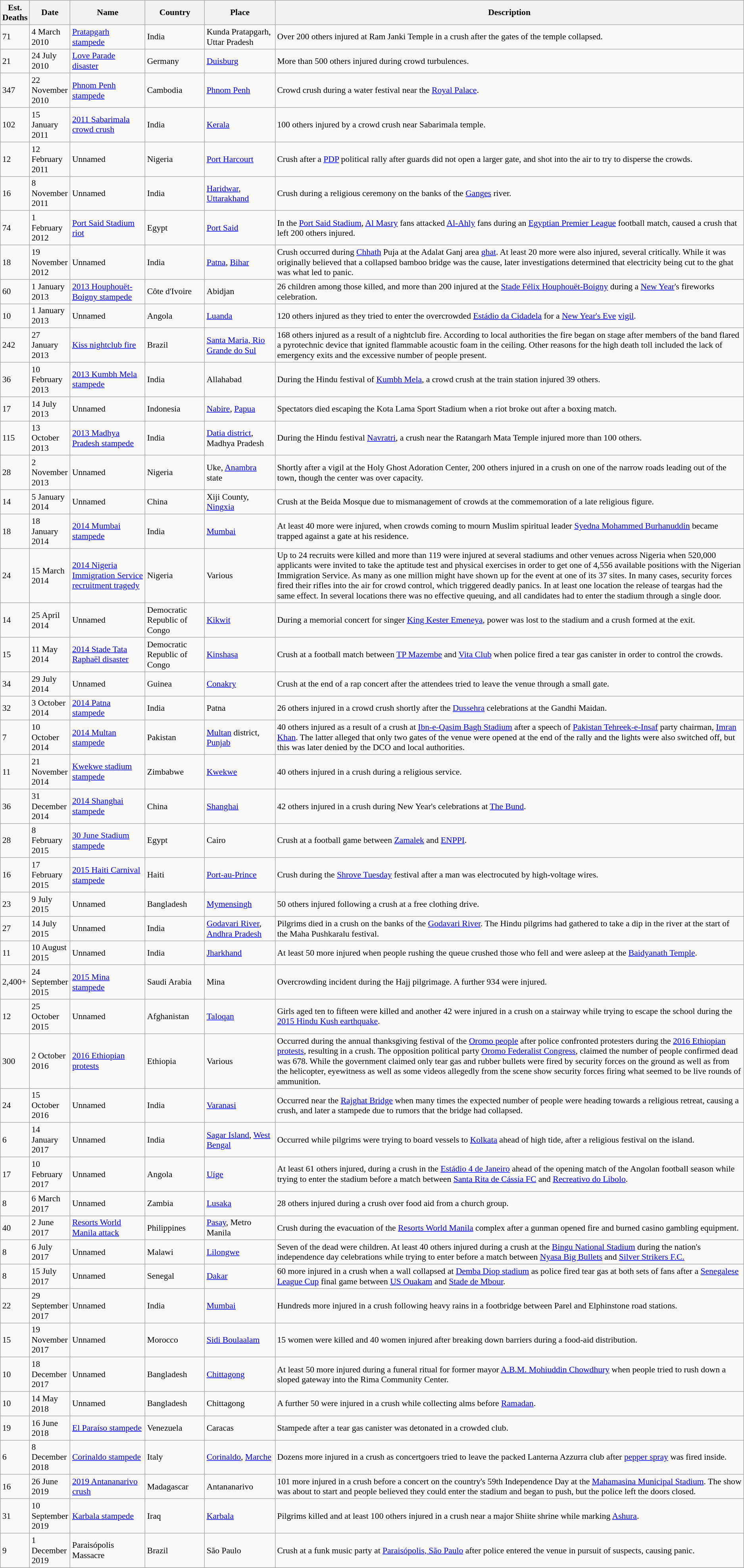<table class="wikitable sortable sticky-header-multi" style="font-size: 90%; position:relative">
<tr>
<th data-sort-type="number">Est. Deaths</th>
<th style="width:3em;">Date</th>
<th style="width:11em;">Name</th>
<th style="width:8em;">Country</th>
<th style="width:10em;">Place</th>
<th class="unsortable" style="width:100em;">Description</th>
</tr>
<tr>
<td>71</td>
<td>4 March 2010</td>
<td><a href='#'>Pratapgarh stampede</a></td>
<td> India</td>
<td>Kunda Pratapgarh, Uttar Pradesh</td>
<td>Over 200 others injured at Ram Janki Temple in a crush after the gates of the temple collapsed.</td>
</tr>
<tr>
<td>21</td>
<td>24 July 2010</td>
<td><a href='#'>Love Parade disaster</a></td>
<td> Germany</td>
<td><a href='#'>Duisburg</a></td>
<td>More than 500 others injured during crowd turbulences.</td>
</tr>
<tr>
<td>347</td>
<td>22 November 2010</td>
<td><a href='#'>Phnom Penh stampede</a></td>
<td> Cambodia</td>
<td><a href='#'>Phnom Penh</a></td>
<td>Crowd crush during a water festival near the <a href='#'>Royal Palace</a>.</td>
</tr>
<tr>
<td>102</td>
<td>15 January 2011</td>
<td><a href='#'>2011 Sabarimala crowd crush</a></td>
<td> India</td>
<td><a href='#'>Kerala</a></td>
<td>100 others injured by a crowd crush near Sabarimala temple.</td>
</tr>
<tr>
<td>12</td>
<td>12 February 2011</td>
<td>Unnamed</td>
<td> Nigeria</td>
<td><a href='#'>Port Harcourt</a></td>
<td>Crush after a <a href='#'>PDP</a> political rally after guards did not open a larger gate, and shot into the air to try to disperse the crowds.</td>
</tr>
<tr>
<td>16</td>
<td>8 November 2011</td>
<td>Unnamed</td>
<td> India</td>
<td><a href='#'>Haridwar</a>, <a href='#'>Uttarakhand</a></td>
<td>Crush during a religious ceremony on the banks of the <a href='#'>Ganges</a> river.</td>
</tr>
<tr>
<td>74</td>
<td>1 February 2012</td>
<td><a href='#'>Port Said Stadium riot</a></td>
<td> Egypt</td>
<td><a href='#'>Port Said</a></td>
<td>In the <a href='#'>Port Said Stadium</a>, <a href='#'>Al Masry</a> fans attacked <a href='#'>Al-Ahly</a> fans during an <a href='#'>Egyptian Premier League</a> football match, caused a crush that left 200 others injured.</td>
</tr>
<tr>
<td>18</td>
<td>19 November 2012</td>
<td>Unnamed</td>
<td> India</td>
<td><a href='#'>Patna</a>, <a href='#'>Bihar</a></td>
<td>Crush occurred during <a href='#'>Chhath</a> Puja at the Adalat Ganj area <a href='#'>ghat</a>. At least 20 more were also injured, several critically. While it was originally believed that a collapsed bamboo bridge was the cause, later investigations determined that electricity being cut to the ghat was what led to panic.</td>
</tr>
<tr>
<td>60</td>
<td>1 January 2013</td>
<td><a href='#'>2013 Houphouët-Boigny stampede</a></td>
<td> Côte d'Ivoire</td>
<td>Abidjan</td>
<td>26 children among those killed, and more than 200 injured at the <a href='#'>Stade Félix Houphouët-Boigny</a> during a <a href='#'>New Year</a>'s fireworks celebration.</td>
</tr>
<tr>
<td>10</td>
<td>1 January 2013</td>
<td>Unnamed</td>
<td> Angola</td>
<td><a href='#'>Luanda</a></td>
<td>120 others injured as they tried to enter the overcrowded <a href='#'>Estádio da Cidadela</a> for a <a href='#'>New Year's Eve</a> <a href='#'>vigil</a>.</td>
</tr>
<tr>
<td>242</td>
<td>27 January 2013</td>
<td><a href='#'>Kiss nightclub fire</a></td>
<td> Brazil</td>
<td><a href='#'>Santa Maria, Rio Grande do Sul</a></td>
<td>168 others injured as a result of a nightclub fire. According to local authorities the fire began on stage after members of the band flared a pyrotechnic device that ignited flammable acoustic foam in the ceiling. Other reasons for the high death toll included the lack of emergency exits and the excessive number of people present.</td>
</tr>
<tr>
<td>36</td>
<td>10 February 2013</td>
<td><a href='#'>2013 Kumbh Mela stampede</a></td>
<td> India</td>
<td>Allahabad</td>
<td>During the Hindu festival of <a href='#'>Kumbh Mela</a>, a crowd crush at the train station injured 39 others.</td>
</tr>
<tr>
<td>17</td>
<td>14 July 2013</td>
<td>Unnamed</td>
<td> Indonesia</td>
<td><a href='#'>Nabire</a>, <a href='#'>Papua</a></td>
<td>Spectators died escaping the Kota Lama Sport Stadium when a riot broke out after a boxing match.</td>
</tr>
<tr>
<td>115</td>
<td>13 October 2013</td>
<td><a href='#'>2013 Madhya Pradesh stampede</a></td>
<td> India</td>
<td><a href='#'>Datia district</a>, Madhya Pradesh</td>
<td>During the Hindu festival <a href='#'>Navratri</a>, a crush near the Ratangarh Mata Temple injured more than 100 others.</td>
</tr>
<tr>
<td>28</td>
<td>2 November 2013</td>
<td>Unnamed</td>
<td> Nigeria</td>
<td>Uke, <a href='#'>Anambra</a> state</td>
<td>Shortly after a vigil at the Holy Ghost Adoration Center, 200 others injured in a crush on one of the narrow roads leading out of the town, though the center was over capacity.</td>
</tr>
<tr>
<td>14</td>
<td>5 January 2014</td>
<td>Unnamed</td>
<td>  China</td>
<td>Xiji County, <a href='#'>Ningxia</a></td>
<td>Crush at the Beida Mosque due to mismanagement of crowds at the commemoration of a late religious figure.</td>
</tr>
<tr>
<td>18</td>
<td>18 January 2014</td>
<td><a href='#'>2014 Mumbai stampede</a></td>
<td> India</td>
<td><a href='#'>Mumbai</a></td>
<td>At least 40 more were injured, when crowds coming to mourn Muslim spiritual leader <a href='#'>Syedna Mohammed Burhanuddin</a> became trapped against a gate at his residence.</td>
</tr>
<tr>
<td>24</td>
<td>15 March 2014</td>
<td><a href='#'>2014 Nigeria Immigration Service recruitment tragedy</a></td>
<td> Nigeria</td>
<td>Various</td>
<td>Up to 24 recruits were killed and more than 119 were injured at several stadiums and other venues across Nigeria when 520,000 applicants were invited to take the aptitude test and physical exercises in order to get one of 4,556 available positions with the Nigerian Immigration Service. As many as one million might have shown up for the event at one of its 37 sites. In many cases, security forces fired their rifles into the air for crowd control, which triggered deadly panics. In at least one location the release of teargas had the same effect. In several locations there was no effective queuing, and all candidates had to enter the stadium through a single door.</td>
</tr>
<tr>
<td>14</td>
<td>25 April 2014</td>
<td>Unnamed</td>
<td> Democratic Republic of Congo</td>
<td><a href='#'>Kikwit</a></td>
<td>During a memorial concert for singer <a href='#'>King Kester Emeneya</a>, power was lost to the stadium and a crush formed at the exit.</td>
</tr>
<tr>
<td>15</td>
<td>11 May 2014</td>
<td><a href='#'>2014 Stade Tata Raphaël disaster</a></td>
<td> Democratic Republic of Congo</td>
<td><a href='#'>Kinshasa</a></td>
<td>Crush at a football match between <a href='#'>TP Mazembe</a> and <a href='#'>Vita Club</a> when police fired a tear gas canister in order to control the crowds.</td>
</tr>
<tr>
<td>34</td>
<td>29 July 2014</td>
<td>Unnamed</td>
<td> Guinea</td>
<td><a href='#'>Conakry</a></td>
<td>Crush at the end of a rap concert after the attendees tried to leave the venue through a small gate.</td>
</tr>
<tr>
<td>32</td>
<td>3 October 2014</td>
<td><a href='#'>2014 Patna stampede</a></td>
<td> India</td>
<td>Patna</td>
<td>26 others injured in a crowd crush shortly after the <a href='#'>Dussehra</a> celebrations at the Gandhi Maidan.</td>
</tr>
<tr>
<td>7</td>
<td>10 October 2014</td>
<td><a href='#'>2014 Multan stampede</a></td>
<td> Pakistan</td>
<td><a href='#'>Multan</a> district, <a href='#'>Punjab</a></td>
<td>40 others injured as a result of a crush at <a href='#'>Ibn-e-Qasim Bagh Stadium</a> after a speech of <a href='#'>Pakistan Tehreek-e-Insaf</a> party chairman, <a href='#'>Imran Khan</a>. The latter alleged that only two gates of the venue were opened at the end of the rally and the lights were also switched off, but this was later denied by the DCO and local authorities.</td>
</tr>
<tr>
<td>11</td>
<td>21 November 2014</td>
<td><a href='#'>Kwekwe stadium stampede</a></td>
<td> Zimbabwe</td>
<td><a href='#'>Kwekwe</a></td>
<td>40 others injured in a crush during a religious service.</td>
</tr>
<tr>
<td>36</td>
<td>31 December 2014</td>
<td><a href='#'>2014 Shanghai stampede</a></td>
<td> China</td>
<td><a href='#'>Shanghai</a></td>
<td>42 others injured in a crush during New Year's celebrations at <a href='#'>The Bund</a>.</td>
</tr>
<tr>
<td>28</td>
<td>8 February 2015</td>
<td><a href='#'>30 June Stadium stampede</a></td>
<td> Egypt</td>
<td>Cairo</td>
<td>Crush at a football game between <a href='#'>Zamalek</a> and <a href='#'>ENPPI</a>.</td>
</tr>
<tr>
<td>16</td>
<td>17 February 2015</td>
<td><a href='#'>2015 Haiti Carnival stampede</a></td>
<td> Haiti</td>
<td><a href='#'>Port-au-Prince</a></td>
<td>Crush during the <a href='#'>Shrove Tuesday</a> festival after a man was electrocuted by high-voltage wires.</td>
</tr>
<tr>
<td>23</td>
<td>9 July 2015</td>
<td>Unnamed</td>
<td> Bangladesh</td>
<td><a href='#'>Mymensingh</a></td>
<td>50 others injured following a crush at a free clothing drive.</td>
</tr>
<tr>
<td>27</td>
<td>14 July 2015</td>
<td>Unnamed</td>
<td> India</td>
<td><a href='#'>Godavari River</a>, <a href='#'>Andhra Pradesh</a></td>
<td>Pilgrims died in a crush on the banks of the <a href='#'>Godavari River</a>. The Hindu pilgrims had gathered to take a dip in the river at the start of the Maha Pushkaralu festival.</td>
</tr>
<tr>
<td>11</td>
<td>10 August 2015</td>
<td>Unnamed</td>
<td> India</td>
<td><a href='#'>Jharkhand</a></td>
<td>At least 50 more injured when people rushing the queue crushed those who fell and were asleep at the <a href='#'>Baidyanath Temple</a>.</td>
</tr>
<tr>
<td>2,400+</td>
<td>24 September 2015</td>
<td><a href='#'>2015 Mina stampede</a></td>
<td> Saudi Arabia</td>
<td>Mina</td>
<td>Overcrowding incident during the Hajj pilgrimage. A further 934 were injured.</td>
</tr>
<tr>
<td>12</td>
<td>25 October 2015</td>
<td>Unnamed</td>
<td> Afghanistan</td>
<td><a href='#'>Taloqan</a></td>
<td>Girls aged ten to fifteen were killed and another 42 were injured in a crush on a stairway while trying to escape the school during the <a href='#'>2015 Hindu Kush earthquake</a>.</td>
</tr>
<tr>
<td>300</td>
<td>2 October 2016</td>
<td><a href='#'>2016 Ethiopian protests</a></td>
<td> Ethiopia</td>
<td>Various</td>
<td>Occurred during the annual thanksgiving festival of the <a href='#'>Oromo people</a> after police confronted protesters during the <a href='#'>2016 Ethiopian protests</a>, resulting in a crush. The opposition political party <a href='#'>Oromo Federalist Congress</a>, claimed the number of people confirmed dead was 678. While the government claimed only tear gas and rubber bullets were fired by security forces on the ground as well as from the helicopter, eyewitness as well as some videos allegedly from the scene show security forces firing what seemed to be live rounds of ammunition.</td>
</tr>
<tr>
<td>24</td>
<td>15 October 2016</td>
<td>Unnamed</td>
<td> India</td>
<td><a href='#'>Varanasi</a></td>
<td>Occurred near the <a href='#'>Rajghat Bridge</a> when many times the expected number of people were heading towards a religious retreat, causing a crush, and later a stampede due to rumors that the bridge had collapsed.</td>
</tr>
<tr>
<td>6</td>
<td>14 January 2017</td>
<td>Unnamed</td>
<td> India</td>
<td><a href='#'>Sagar Island</a>, <a href='#'>West Bengal</a></td>
<td>Occurred while pilgrims were trying to board vessels to <a href='#'>Kolkata</a> ahead of high tide, after a religious festival on the island.</td>
</tr>
<tr>
<td>17</td>
<td>10 February 2017</td>
<td>Unnamed</td>
<td> Angola</td>
<td><a href='#'>Uíge</a></td>
<td>At least 61 others injured, during a crush in the <a href='#'>Estádio 4 de Janeiro</a> ahead of the opening match of the Angolan football season while trying to enter the stadium before a match between <a href='#'>Santa Rita de Cássia FC</a> and <a href='#'>Recreativo do Libolo</a>.</td>
</tr>
<tr>
<td>8</td>
<td>6 March 2017</td>
<td>Unnamed</td>
<td> Zambia</td>
<td><a href='#'>Lusaka</a></td>
<td>28 others injured during a crush over food aid from a church group.</td>
</tr>
<tr>
<td>40</td>
<td>2 June 2017</td>
<td><a href='#'>Resorts World Manila attack</a></td>
<td> Philippines</td>
<td><a href='#'>Pasay</a>, Metro Manila</td>
<td>Crush during the evacuation of the <a href='#'>Resorts World Manila</a> complex after a gunman opened fire and burned casino gambling equipment.</td>
</tr>
<tr>
<td>8</td>
<td>6 July 2017</td>
<td>Unnamed</td>
<td> Malawi</td>
<td><a href='#'>Lilongwe</a></td>
<td>Seven of the dead were children. At least 40 others injured during a crush at the <a href='#'>Bingu National Stadium</a> during the nation's independence day celebrations while trying to enter before a match between <a href='#'>Nyasa Big Bullets</a> and <a href='#'>Silver Strikers F.C.</a></td>
</tr>
<tr>
<td>8</td>
<td>15 July 2017</td>
<td>Unnamed</td>
<td> Senegal</td>
<td><a href='#'>Dakar</a></td>
<td>60 more injured in a crush when a wall collapsed at <a href='#'>Demba Diop stadium</a> as police fired tear gas at both sets of fans after a <a href='#'>Senegalese League Cup</a> final game between <a href='#'>US Ouakam</a> and <a href='#'>Stade de Mbour</a>.</td>
</tr>
<tr>
<td>22</td>
<td>29 September 2017</td>
<td>Unnamed</td>
<td> India</td>
<td><a href='#'>Mumbai</a></td>
<td>Hundreds more injured in a crush following heavy rains in a footbridge between Parel and Elphinstone road stations.</td>
</tr>
<tr>
<td>15</td>
<td>19 November 2017</td>
<td>Unnamed</td>
<td> Morocco</td>
<td><a href='#'>Sidi Boulaalam</a></td>
<td>15 women were killed and 40 women injured after breaking down barriers during a food-aid distribution.</td>
</tr>
<tr>
<td>10</td>
<td>18 December 2017</td>
<td>Unnamed</td>
<td> Bangladesh</td>
<td><a href='#'>Chittagong</a></td>
<td>At least 50 more injured during a funeral ritual for former mayor <a href='#'>A.B.M. Mohiuddin Chowdhury</a> when people tried to rush down a sloped gateway into the Rima Community Center.</td>
</tr>
<tr>
<td>10</td>
<td>14 May 2018</td>
<td>Unnamed</td>
<td> Bangladesh</td>
<td>Chittagong</td>
<td>A further 50 were injured in a crush while collecting alms before <a href='#'>Ramadan</a>.</td>
</tr>
<tr>
<td>19</td>
<td>16 June 2018</td>
<td><a href='#'>El Paraíso stampede</a></td>
<td> Venezuela</td>
<td>Caracas</td>
<td>Stampede after a tear gas canister was detonated in a crowded club.</td>
</tr>
<tr>
<td>6</td>
<td>8 December 2018</td>
<td><a href='#'>Corinaldo stampede</a></td>
<td> Italy</td>
<td><a href='#'>Corinaldo</a>, <a href='#'>Marche</a></td>
<td>Dozens more injured in a crush as concertgoers tried to leave the packed Lanterna Azzurra club after <a href='#'>pepper spray</a> was fired inside.</td>
</tr>
<tr>
<td>16</td>
<td>26 June 2019</td>
<td><a href='#'>2019 Antananarivo crush</a></td>
<td> Madagascar</td>
<td>Antananarivo</td>
<td>101 more injured in a crush before a concert on the country's 59th Independence Day at the <a href='#'>Mahamasina Municipal Stadium</a>. The show was about to start and people believed they could enter the stadium and began to push, but the police left the doors closed.</td>
</tr>
<tr>
<td>31</td>
<td>10 September 2019</td>
<td><a href='#'>Karbala stampede</a></td>
<td> Iraq</td>
<td><a href='#'>Karbala</a></td>
<td>Pilgrims killed and at least 100 others injured in a crush near a major Shiite shrine while marking <a href='#'>Ashura</a>.</td>
</tr>
<tr>
<td>9</td>
<td>1 December 2019</td>
<td>Paraisópolis Massacre</td>
<td> Brazil</td>
<td>São Paulo</td>
<td>Crush at a funk music party at <a href='#'>Paraisópolis, São Paulo</a> after police entered the venue in pursuit of suspects, causing panic.</td>
</tr>
<tr>
</tr>
</table>
